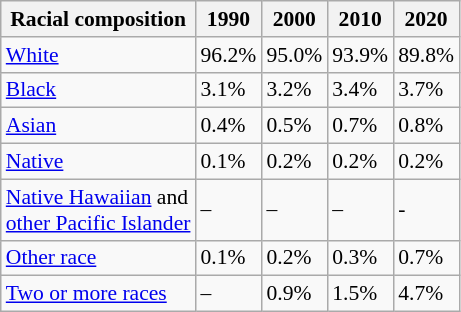<table class="wikitable sortable collapsible" style="font-size: 90%;">
<tr>
<th>Racial composition</th>
<th>1990</th>
<th>2000</th>
<th>2010</th>
<th>2020</th>
</tr>
<tr>
<td><a href='#'>White</a></td>
<td>96.2%</td>
<td>95.0%</td>
<td>93.9%</td>
<td>89.8%</td>
</tr>
<tr>
<td><a href='#'>Black</a></td>
<td>3.1%</td>
<td>3.2%</td>
<td>3.4%</td>
<td>3.7%</td>
</tr>
<tr>
<td><a href='#'>Asian</a></td>
<td>0.4%</td>
<td>0.5%</td>
<td>0.7%</td>
<td>0.8%</td>
</tr>
<tr>
<td><a href='#'>Native</a></td>
<td>0.1%</td>
<td>0.2%</td>
<td>0.2%</td>
<td>0.2%</td>
</tr>
<tr>
<td><a href='#'>Native Hawaiian</a> and<br><a href='#'>other Pacific Islander</a></td>
<td>–</td>
<td>–</td>
<td>–</td>
<td>-</td>
</tr>
<tr>
<td><a href='#'>Other race</a></td>
<td>0.1%</td>
<td>0.2%</td>
<td>0.3%</td>
<td>0.7%</td>
</tr>
<tr>
<td><a href='#'>Two or more races</a></td>
<td>–</td>
<td>0.9%</td>
<td>1.5%</td>
<td>4.7%</td>
</tr>
</table>
